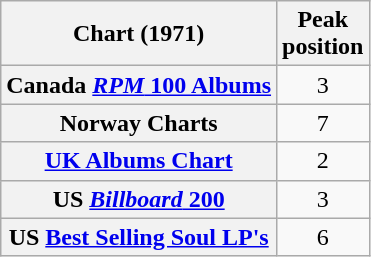<table class="wikitable sortable plainrowheaders">
<tr>
<th scope="col">Chart (1971)</th>
<th scope="col">Peak<br>position</th>
</tr>
<tr>
<th scope="row">Canada <a href='#'><em>RPM</em> 100 Albums</a></th>
<td align="center">3</td>
</tr>
<tr>
<th scope = "row">Norway Charts</th>
<td align="center">7</td>
</tr>
<tr>
<th scope="row"><a href='#'>UK Albums Chart</a></th>
<td align="center">2</td>
</tr>
<tr>
<th scope="row">US <a href='#'><em>Billboard</em> 200</a></th>
<td align="center">3</td>
</tr>
<tr>
<th scope="row">US <a href='#'>Best Selling Soul LP's</a></th>
<td align="center">6</td>
</tr>
</table>
